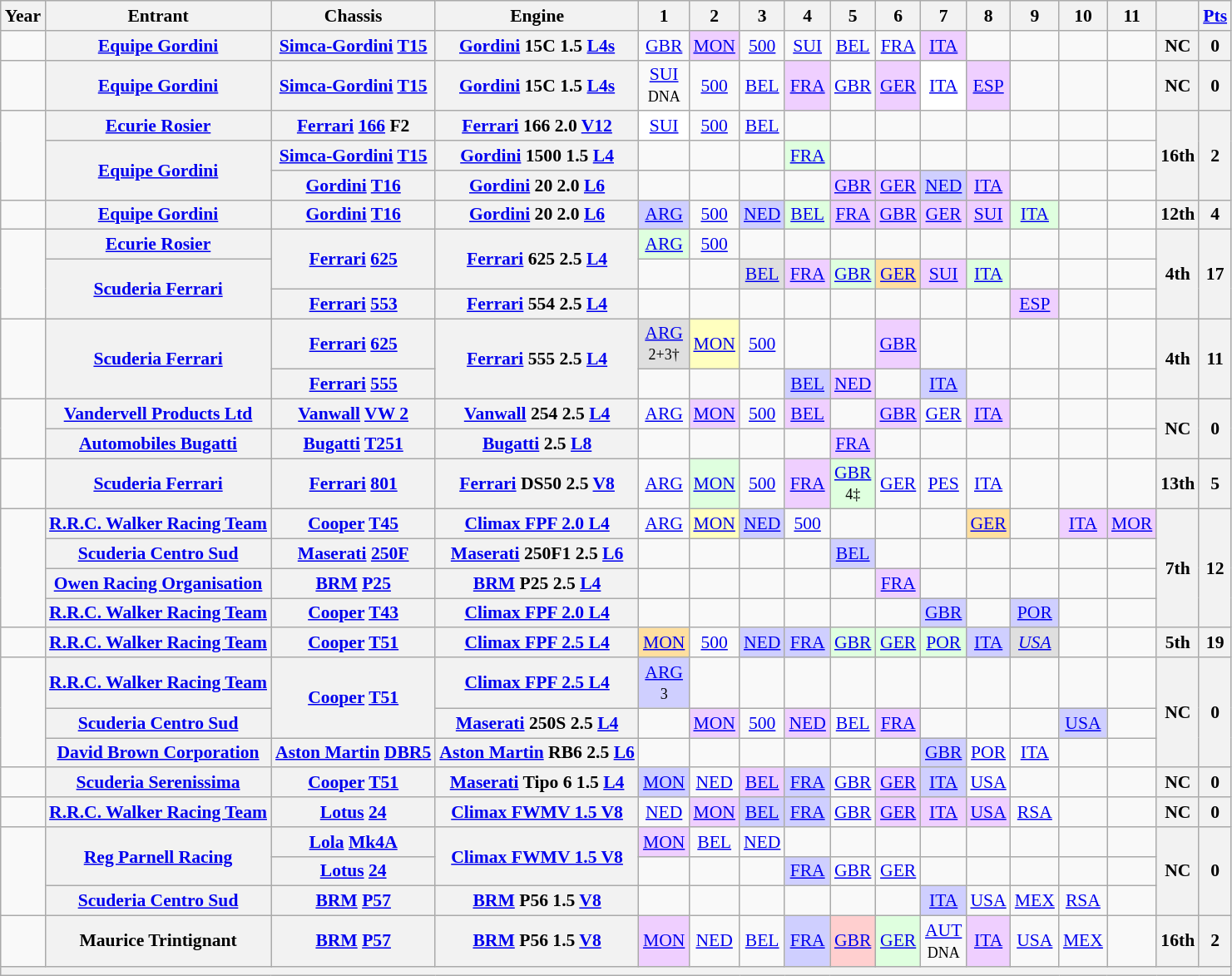<table class="wikitable" style="text-align:center; font-size:90%">
<tr>
<th>Year</th>
<th>Entrant</th>
<th>Chassis</th>
<th>Engine</th>
<th>1</th>
<th>2</th>
<th>3</th>
<th>4</th>
<th>5</th>
<th>6</th>
<th>7</th>
<th>8</th>
<th>9</th>
<th>10</th>
<th>11</th>
<th></th>
<th><a href='#'>Pts</a></th>
</tr>
<tr>
<td></td>
<th><a href='#'>Equipe Gordini</a></th>
<th><a href='#'>Simca-Gordini</a> <a href='#'>T15</a></th>
<th><a href='#'>Gordini</a> 15C 1.5 <a href='#'>L4</a><a href='#'>s</a></th>
<td><a href='#'>GBR</a></td>
<td style="background:#EFCFFF;"><a href='#'>MON</a><br></td>
<td><a href='#'>500</a></td>
<td><a href='#'>SUI</a></td>
<td><a href='#'>BEL</a></td>
<td><a href='#'>FRA</a></td>
<td style="background:#EFCFFF;"><a href='#'>ITA</a><br></td>
<td></td>
<td></td>
<td></td>
<td></td>
<th>NC</th>
<th>0</th>
</tr>
<tr>
<td></td>
<th><a href='#'>Equipe Gordini</a></th>
<th><a href='#'>Simca-Gordini</a> <a href='#'>T15</a></th>
<th><a href='#'>Gordini</a> 15C 1.5 <a href='#'>L4</a><a href='#'>s</a></th>
<td><a href='#'>SUI</a><br><small>DNA</small></td>
<td><a href='#'>500</a></td>
<td><a href='#'>BEL</a></td>
<td style="background:#EFCFFF;"><a href='#'>FRA</a><br></td>
<td><a href='#'>GBR</a></td>
<td style="background:#EFCFFF;"><a href='#'>GER</a><br></td>
<td style="background:#FFFFFF;"><a href='#'>ITA</a><br></td>
<td style="background:#EFCFFF;"><a href='#'>ESP</a><br></td>
<td></td>
<td></td>
<td></td>
<th>NC</th>
<th>0</th>
</tr>
<tr>
<td rowspan=3></td>
<th><a href='#'>Ecurie Rosier</a></th>
<th><a href='#'>Ferrari</a> <a href='#'>166</a> F2</th>
<th><a href='#'>Ferrari</a> 166 2.0 <a href='#'>V12</a></th>
<td style="background:#ffffff;"><a href='#'>SUI</a><br></td>
<td><a href='#'>500</a></td>
<td><a href='#'>BEL</a></td>
<td></td>
<td></td>
<td></td>
<td></td>
<td></td>
<td></td>
<td></td>
<td></td>
<th rowspan=3>16th</th>
<th rowspan=3>2</th>
</tr>
<tr>
<th rowspan=2><a href='#'>Equipe Gordini</a></th>
<th><a href='#'>Simca-Gordini</a> <a href='#'>T15</a></th>
<th><a href='#'>Gordini</a> 1500 1.5 <a href='#'>L4</a></th>
<td></td>
<td></td>
<td></td>
<td style="background:#DFFFDF;"><a href='#'>FRA</a><br></td>
<td></td>
<td></td>
<td></td>
<td></td>
<td></td>
<td></td>
<td></td>
</tr>
<tr>
<th><a href='#'>Gordini</a> <a href='#'>T16</a></th>
<th><a href='#'>Gordini</a> 20 2.0 <a href='#'>L6</a></th>
<td></td>
<td></td>
<td></td>
<td></td>
<td style="background:#EFCFFF;"><a href='#'>GBR</a><br></td>
<td style="background:#EFCFFF;"><a href='#'>GER</a><br></td>
<td style="background:#CFCFFF;"><a href='#'>NED</a><br></td>
<td style="background:#EFCFFF;"><a href='#'>ITA</a><br></td>
<td></td>
<td></td>
<td></td>
</tr>
<tr>
<td></td>
<th><a href='#'>Equipe Gordini</a></th>
<th><a href='#'>Gordini</a> <a href='#'>T16</a></th>
<th><a href='#'>Gordini</a> 20 2.0 <a href='#'>L6</a></th>
<td style="background:#CFCFFF;"><a href='#'>ARG</a><br></td>
<td><a href='#'>500</a></td>
<td style="background:#CFCFFF;"><a href='#'>NED</a><br></td>
<td style="background:#DFFFDF;"><a href='#'>BEL</a><br></td>
<td style="background:#EFCFFF;"><a href='#'>FRA</a><br></td>
<td style="background:#EFCFFF;"><a href='#'>GBR</a><br></td>
<td style="background:#EFCFFF;"><a href='#'>GER</a><br></td>
<td style="background:#EFCFFF;"><a href='#'>SUI</a><br></td>
<td style="background:#DFFFDF;"><a href='#'>ITA</a><br></td>
<td></td>
<td></td>
<th>12th</th>
<th>4</th>
</tr>
<tr>
<td rowspan=3></td>
<th><a href='#'>Ecurie Rosier</a></th>
<th rowspan=2><a href='#'>Ferrari</a> <a href='#'>625</a></th>
<th rowspan=2><a href='#'>Ferrari</a> 625 2.5 <a href='#'>L4</a></th>
<td style="background:#DFFFDF;"><a href='#'>ARG</a><br></td>
<td><a href='#'>500</a></td>
<td></td>
<td></td>
<td></td>
<td></td>
<td></td>
<td></td>
<td></td>
<td></td>
<td></td>
<th rowspan=3>4th</th>
<th rowspan=3>17</th>
</tr>
<tr>
<th rowspan=2><a href='#'>Scuderia Ferrari</a></th>
<td></td>
<td></td>
<td style="background:#DFDFDF;"><a href='#'>BEL</a><br></td>
<td style="background:#EFCFFF;"><a href='#'>FRA</a><br></td>
<td style="background:#DFFFDF;"><a href='#'>GBR</a><br></td>
<td style="background:#FFDF9F;"><a href='#'>GER</a><br></td>
<td style="background:#EFCFFF;"><a href='#'>SUI</a><br></td>
<td style="background:#DFFFDF;"><a href='#'>ITA</a><br></td>
<td></td>
<td></td>
<td></td>
</tr>
<tr>
<th><a href='#'>Ferrari</a> <a href='#'>553</a></th>
<th><a href='#'>Ferrari</a> 554 2.5 <a href='#'>L4</a></th>
<td></td>
<td></td>
<td></td>
<td></td>
<td></td>
<td></td>
<td></td>
<td></td>
<td style="background:#EFCFFF;"><a href='#'>ESP</a><br></td>
<td></td>
<td></td>
</tr>
<tr>
<td rowspan=2></td>
<th rowspan=2><a href='#'>Scuderia Ferrari</a></th>
<th><a href='#'>Ferrari</a> <a href='#'>625</a></th>
<th rowspan=2><a href='#'>Ferrari</a> 555 2.5 <a href='#'>L4</a></th>
<td style="background:#DFDFDF;"><a href='#'>ARG</a><br><small>2+3†</small></td>
<td style="background:#FFFFBF;"><a href='#'>MON</a><br></td>
<td><a href='#'>500</a></td>
<td></td>
<td></td>
<td style="background:#EFCFFF;"><a href='#'>GBR</a><br></td>
<td></td>
<td></td>
<td></td>
<td></td>
<td></td>
<th rowspan=2>4th</th>
<th rowspan=2>11 </th>
</tr>
<tr>
<th><a href='#'>Ferrari</a> <a href='#'>555</a></th>
<td></td>
<td></td>
<td></td>
<td style="background:#CFCFFF;"><a href='#'>BEL</a><br></td>
<td style="background:#EFCFFF;"><a href='#'>NED</a><br></td>
<td></td>
<td style="background:#CFCFFF;"><a href='#'>ITA</a><br></td>
<td></td>
<td></td>
<td></td>
<td></td>
</tr>
<tr>
<td rowspan=2></td>
<th><a href='#'>Vandervell Products Ltd</a></th>
<th><a href='#'>Vanwall</a> <a href='#'>VW 2</a></th>
<th><a href='#'>Vanwall</a> 254 2.5 <a href='#'>L4</a></th>
<td><a href='#'>ARG</a></td>
<td style="background:#EFCFFF;"><a href='#'>MON</a><br></td>
<td><a href='#'>500</a></td>
<td style="background:#EFCFFF;"><a href='#'>BEL</a><br></td>
<td></td>
<td style="background:#EFCFFF;"><a href='#'>GBR</a><br></td>
<td><a href='#'>GER</a></td>
<td style="background:#EFCFFF;"><a href='#'>ITA</a><br></td>
<td></td>
<td></td>
<td></td>
<th rowspan=2>NC</th>
<th rowspan=2>0</th>
</tr>
<tr>
<th><a href='#'>Automobiles Bugatti</a></th>
<th><a href='#'>Bugatti</a> <a href='#'>T251</a></th>
<th><a href='#'>Bugatti</a> 2.5 <a href='#'>L8</a></th>
<td></td>
<td></td>
<td></td>
<td></td>
<td style="background:#EFCFFF;"><a href='#'>FRA</a><br></td>
<td></td>
<td></td>
<td></td>
<td></td>
<td></td>
<td></td>
</tr>
<tr>
<td></td>
<th><a href='#'>Scuderia Ferrari</a></th>
<th><a href='#'>Ferrari</a> <a href='#'>801</a></th>
<th><a href='#'>Ferrari</a> DS50 2.5 <a href='#'>V8</a></th>
<td><a href='#'>ARG</a></td>
<td style="background:#DFFFDF;"><a href='#'>MON</a><br></td>
<td><a href='#'>500</a></td>
<td style="background:#EFCFFF;"><a href='#'>FRA</a><br></td>
<td style="background:#DFFFDF;"><a href='#'>GBR</a><br><small>4‡</small></td>
<td><a href='#'>GER</a></td>
<td><a href='#'>PES</a></td>
<td><a href='#'>ITA</a></td>
<td></td>
<td></td>
<td></td>
<th>13th</th>
<th>5</th>
</tr>
<tr>
<td rowspan=4></td>
<th><a href='#'>R.R.C. Walker Racing Team</a></th>
<th><a href='#'>Cooper</a> <a href='#'>T45</a></th>
<th><a href='#'>Climax FPF 2.0 L4</a></th>
<td><a href='#'>ARG</a></td>
<td style="background:#FFFFBF;"><a href='#'>MON</a><br></td>
<td style="background:#CFCFFF;"><a href='#'>NED</a><br></td>
<td><a href='#'>500</a></td>
<td></td>
<td></td>
<td></td>
<td style="background:#FFDF9F;"><a href='#'>GER</a><br></td>
<td></td>
<td style="background:#EFCFFF;"><a href='#'>ITA</a><br></td>
<td style="background:#EFCFFF;"><a href='#'>MOR</a><br></td>
<th rowspan=4>7th</th>
<th rowspan=4>12</th>
</tr>
<tr>
<th><a href='#'>Scuderia Centro Sud</a></th>
<th><a href='#'>Maserati</a> <a href='#'>250F</a></th>
<th><a href='#'>Maserati</a> 250F1 2.5 <a href='#'>L6</a></th>
<td></td>
<td></td>
<td></td>
<td></td>
<td style="background:#CFCFFF;"><a href='#'>BEL</a><br></td>
<td></td>
<td></td>
<td></td>
<td></td>
<td></td>
<td></td>
</tr>
<tr>
<th><a href='#'>Owen Racing Organisation</a></th>
<th><a href='#'>BRM</a> <a href='#'>P25</a></th>
<th><a href='#'>BRM</a> P25 2.5 <a href='#'>L4</a></th>
<td></td>
<td></td>
<td></td>
<td></td>
<td></td>
<td style="background:#EFCFFF;"><a href='#'>FRA</a><br></td>
<td></td>
<td></td>
<td></td>
<td></td>
<td></td>
</tr>
<tr>
<th><a href='#'>R.R.C. Walker Racing Team</a></th>
<th><a href='#'>Cooper</a> <a href='#'>T43</a></th>
<th><a href='#'>Climax FPF 2.0 L4</a></th>
<td></td>
<td></td>
<td></td>
<td></td>
<td></td>
<td></td>
<td style="background:#CFCFFF;"><a href='#'>GBR</a><br></td>
<td></td>
<td style="background:#CFCFFF;"><a href='#'>POR</a><br></td>
<td></td>
<td></td>
</tr>
<tr>
<td></td>
<th><a href='#'>R.R.C. Walker Racing Team</a></th>
<th><a href='#'>Cooper</a> <a href='#'>T51</a></th>
<th><a href='#'>Climax FPF 2.5 L4</a></th>
<td style="background:#FFDF9F;"><a href='#'>MON</a><br></td>
<td><a href='#'>500</a></td>
<td style="background:#CFCFFF;"><a href='#'>NED</a><br></td>
<td style="background:#CFCFFF;"><a href='#'>FRA</a><br></td>
<td style="background:#DFFFDF;"><a href='#'>GBR</a><br></td>
<td style="background:#DFFFDF;"><a href='#'>GER</a><br></td>
<td style="background:#DFFFDF;"><a href='#'>POR</a><br></td>
<td style="background:#CFCFFF;"><a href='#'>ITA</a><br></td>
<td style="background:#DFDFDF;"><em><a href='#'>USA</a></em><br></td>
<td></td>
<td></td>
<th>5th</th>
<th>19</th>
</tr>
<tr>
<td rowspan=3></td>
<th><a href='#'>R.R.C. Walker Racing Team</a></th>
<th rowspan=2><a href='#'>Cooper</a> <a href='#'>T51</a></th>
<th><a href='#'>Climax FPF 2.5 L4</a></th>
<td style="background:#CFCFFF;"><a href='#'>ARG</a><br><small>3</small></td>
<td></td>
<td></td>
<td></td>
<td></td>
<td></td>
<td></td>
<td></td>
<td></td>
<td></td>
<td></td>
<th rowspan=3>NC</th>
<th rowspan=3>0</th>
</tr>
<tr>
<th><a href='#'>Scuderia Centro Sud</a></th>
<th><a href='#'>Maserati</a> 250S 2.5 <a href='#'>L4</a></th>
<td></td>
<td style="background:#EFCFFF;"><a href='#'>MON</a><br></td>
<td><a href='#'>500</a></td>
<td style="background:#EFCFFF;"><a href='#'>NED</a><br></td>
<td><a href='#'>BEL</a></td>
<td style="background:#EFCFFF;"><a href='#'>FRA</a><br></td>
<td></td>
<td></td>
<td></td>
<td style="background:#CFCFFF;"><a href='#'>USA</a><br></td>
<td></td>
</tr>
<tr>
<th><a href='#'>David Brown Corporation</a></th>
<th><a href='#'>Aston Martin</a> <a href='#'>DBR5</a></th>
<th><a href='#'>Aston Martin</a> RB6 2.5 <a href='#'>L6</a></th>
<td></td>
<td></td>
<td></td>
<td></td>
<td></td>
<td></td>
<td style="background:#CFCFFF;"><a href='#'>GBR</a><br></td>
<td><a href='#'>POR</a></td>
<td><a href='#'>ITA</a></td>
<td></td>
<td></td>
</tr>
<tr>
<td></td>
<th><a href='#'>Scuderia Serenissima</a></th>
<th><a href='#'>Cooper</a> <a href='#'>T51</a></th>
<th><a href='#'>Maserati</a> Tipo 6 1.5 <a href='#'>L4</a></th>
<td style="background:#CFCFFF;"><a href='#'>MON</a><br></td>
<td><a href='#'>NED</a></td>
<td style="background:#EFCFFF;"><a href='#'>BEL</a><br></td>
<td style="background:#CFCFFF;"><a href='#'>FRA</a><br></td>
<td><a href='#'>GBR</a></td>
<td style="background:#EFCFFF;"><a href='#'>GER</a><br></td>
<td style="background:#CFCFFF;"><a href='#'>ITA</a><br></td>
<td><a href='#'>USA</a></td>
<td></td>
<td></td>
<td></td>
<th>NC</th>
<th>0</th>
</tr>
<tr>
<td></td>
<th><a href='#'>R.R.C. Walker Racing Team</a></th>
<th><a href='#'>Lotus</a> <a href='#'>24</a></th>
<th><a href='#'>Climax FWMV 1.5 V8</a></th>
<td><a href='#'>NED</a><br></td>
<td style="background:#EFCFFF;"><a href='#'>MON</a><br></td>
<td style="background:#CFCFFF;"><a href='#'>BEL</a><br></td>
<td style="background:#CFCFFF;"><a href='#'>FRA</a><br></td>
<td><a href='#'>GBR</a><br></td>
<td style="background:#EFCFFF;"><a href='#'>GER</a><br></td>
<td style="background:#EFCFFF;"><a href='#'>ITA</a><br></td>
<td style="background:#EFCFFF;"><a href='#'>USA</a><br></td>
<td><a href='#'>RSA</a></td>
<td></td>
<td></td>
<th>NC</th>
<th>0</th>
</tr>
<tr>
<td rowspan=3></td>
<th rowspan=2><a href='#'>Reg Parnell Racing</a></th>
<th><a href='#'>Lola</a> <a href='#'>Mk4A</a></th>
<th rowspan=2><a href='#'>Climax FWMV 1.5 V8</a></th>
<td style="background:#EFCFFF;"><a href='#'>MON</a><br></td>
<td><a href='#'>BEL</a></td>
<td><a href='#'>NED</a></td>
<td></td>
<td></td>
<td></td>
<td></td>
<td></td>
<td></td>
<td></td>
<td></td>
<th rowspan=3>NC</th>
<th rowspan=3>0</th>
</tr>
<tr>
<th><a href='#'>Lotus</a> <a href='#'>24</a></th>
<td></td>
<td></td>
<td></td>
<td style="background:#CFCFFF;"><a href='#'>FRA</a><br></td>
<td><a href='#'>GBR</a></td>
<td><a href='#'>GER</a></td>
<td></td>
<td></td>
<td></td>
<td></td>
<td></td>
</tr>
<tr>
<th><a href='#'>Scuderia Centro Sud</a></th>
<th><a href='#'>BRM</a> <a href='#'>P57</a></th>
<th><a href='#'>BRM</a> P56 1.5 <a href='#'>V8</a></th>
<td></td>
<td></td>
<td></td>
<td></td>
<td></td>
<td></td>
<td style="background:#CFCFFF;"><a href='#'>ITA</a><br></td>
<td><a href='#'>USA</a></td>
<td><a href='#'>MEX</a></td>
<td><a href='#'>RSA</a></td>
<td></td>
</tr>
<tr>
<td></td>
<th>Maurice Trintignant</th>
<th><a href='#'>BRM</a> <a href='#'>P57</a></th>
<th><a href='#'>BRM</a> P56 1.5 <a href='#'>V8</a></th>
<td style="background:#EFCFFF;"><a href='#'>MON</a><br></td>
<td><a href='#'>NED</a></td>
<td><a href='#'>BEL</a></td>
<td style="background:#CFCFFF;"><a href='#'>FRA</a><br></td>
<td style="background:#FFCFCF;"><a href='#'>GBR</a><br></td>
<td style="background:#DFFFDF;"><a href='#'>GER</a><br></td>
<td><a href='#'>AUT</a><br><small>DNA</small></td>
<td style="background:#EFCFFF;"><a href='#'>ITA</a><br></td>
<td><a href='#'>USA</a></td>
<td><a href='#'>MEX</a></td>
<td></td>
<th>16th</th>
<th>2</th>
</tr>
<tr>
<th colspan="17"></th>
</tr>
</table>
